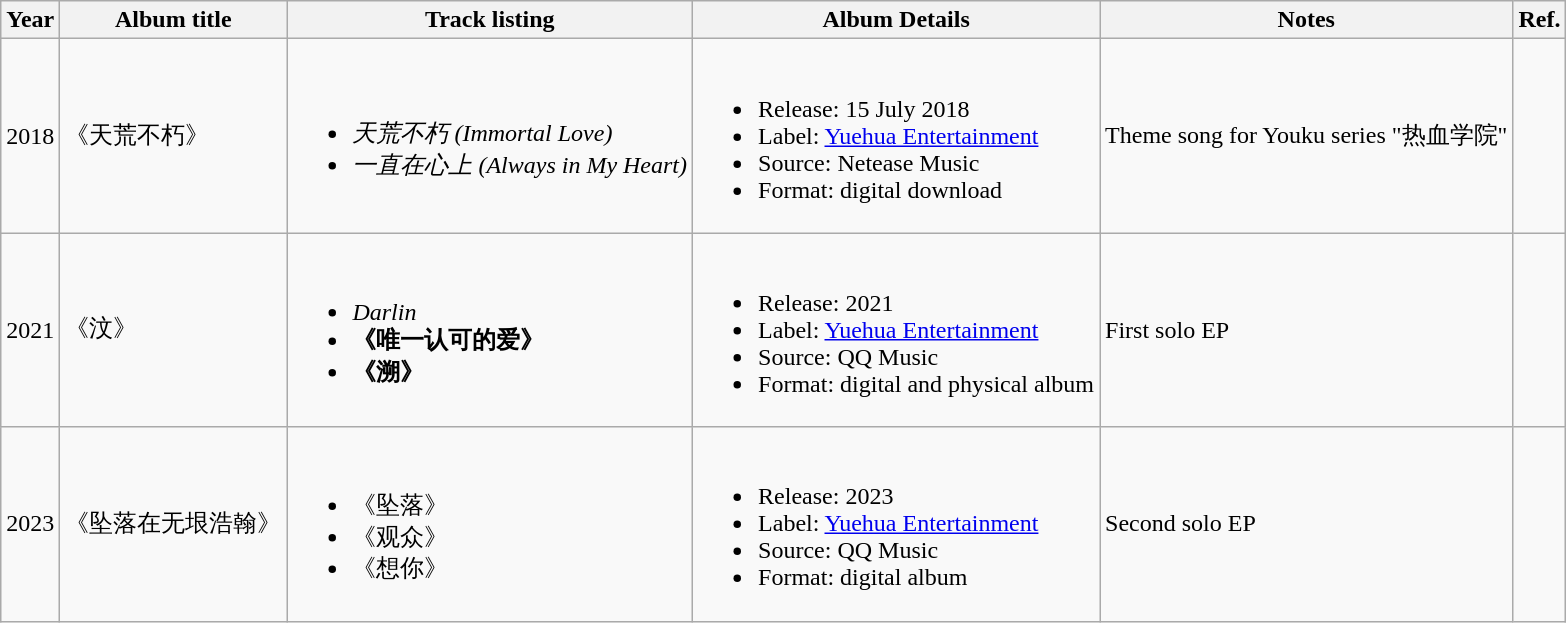<table class="wikitable sortable">
<tr>
<th>Year</th>
<th>Album title</th>
<th>Track listing</th>
<th>Album Details</th>
<th class="unsortable">Notes</th>
<th>Ref.</th>
</tr>
<tr>
<td rowspan=1>2018</td>
<td>《天荒不朽》</td>
<td><br><ul><li><em>天荒不朽 (Immortal Love)</em></li><li><em>一直在心上 (Always in My Heart)</em></li></ul></td>
<td><br><ul><li>Release: 15 July 2018</li><li>Label: <a href='#'>Yuehua Entertainment</a></li><li>Source: Netease Music</li><li>Format: digital download</li></ul></td>
<td>Theme song for Youku series "热血学院"</td>
<td></td>
</tr>
<tr>
<td rowspan=1>2021</td>
<td>《汶》</td>
<td><br><ul><li><em>Darlin<strong></li><li></em>《唯一认可的爱》<em></li><li></em>《溯》<em></li></ul></td>
<td><br><ul><li>Release: 2021</li><li>Label: <a href='#'>Yuehua Entertainment</a></li><li>Source: QQ Music</li><li>Format: digital and physical album</li></ul></td>
<td>First solo EP</td>
<td></td>
</tr>
<tr>
<td>2023</td>
<td>《坠落在无垠浩翰》</td>
<td><br><ul><li></em>《坠落》<em></li><li></em>《观众》<em></li><li></em>《想你》<em></li></ul></td>
<td><br><ul><li>Release: 2023</li><li>Label: <a href='#'>Yuehua Entertainment</a></li><li>Source: QQ Music</li><li>Format: digital album</li></ul></td>
<td>Second solo EP</td>
</tr>
</table>
